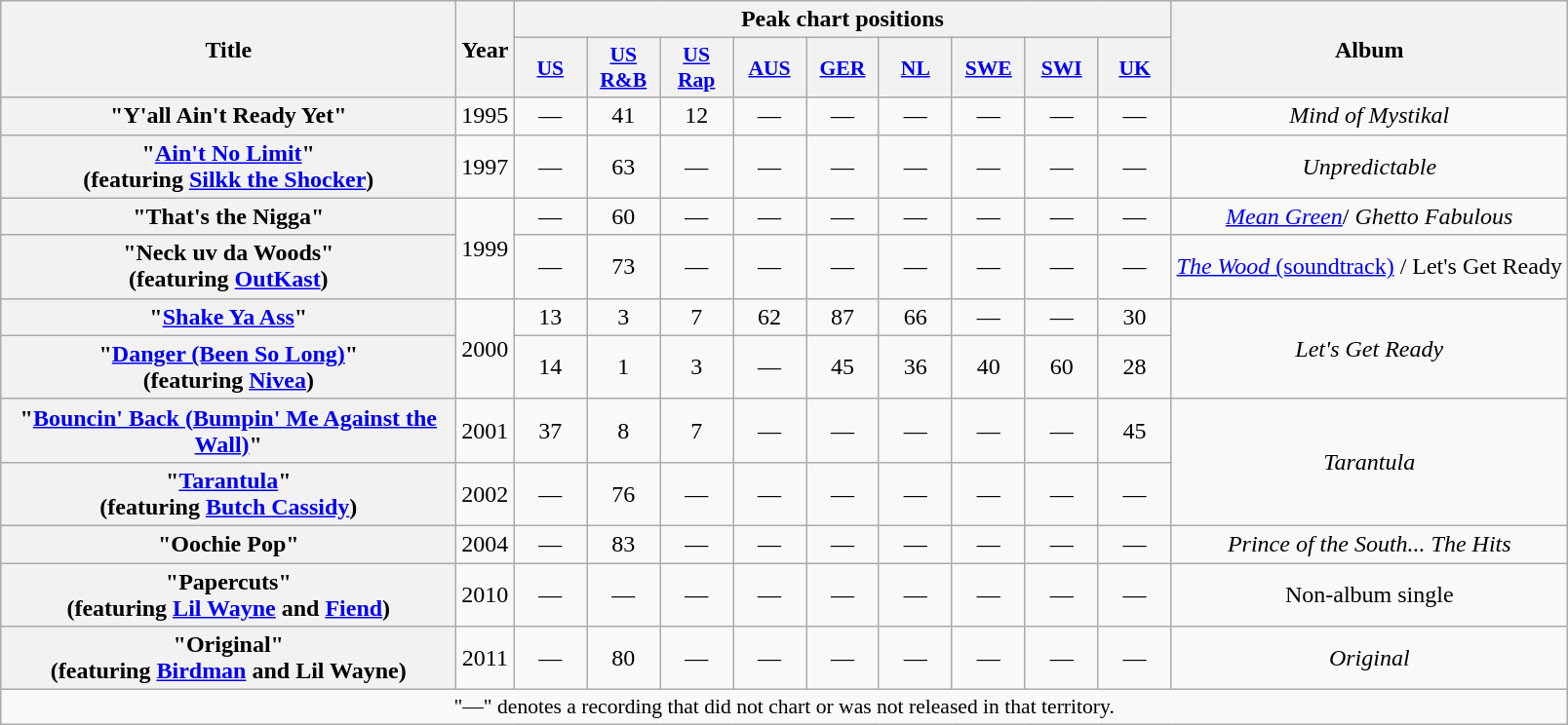<table class="wikitable plainrowheaders" style="text-align:center;" border="1">
<tr>
<th scope="col" rowspan="2" style="width:19em;">Title</th>
<th scope="col" rowspan="2">Year</th>
<th scope="col" colspan="9">Peak chart positions</th>
<th scope="col" rowspan="2">Album</th>
</tr>
<tr>
<th style="width:3em; font-size:90%"><a href='#'>US</a><br></th>
<th style="width:3em; font-size:90%"><a href='#'>US<br>R&B</a><br></th>
<th style="width:3em; font-size:90%"><a href='#'>US<br>Rap</a><br></th>
<th style="width:3em; font-size:90%"><a href='#'>AUS</a><br></th>
<th style="width:3em; font-size:90%"><a href='#'>GER</a><br></th>
<th style="width:3em; font-size:90%"><a href='#'>NL</a><br></th>
<th style="width:3em; font-size:90%"><a href='#'>SWE</a><br></th>
<th style="width:3em; font-size:90%"><a href='#'>SWI</a><br></th>
<th style="width:3em; font-size:90%"><a href='#'>UK</a><br></th>
</tr>
<tr>
<th scope="row">"Y'all Ain't Ready Yet"</th>
<td>1995</td>
<td>—</td>
<td>41</td>
<td>12</td>
<td>—</td>
<td>—</td>
<td>—</td>
<td>—</td>
<td>—</td>
<td>—</td>
<td><em>Mind of Mystikal</em></td>
</tr>
<tr>
<th scope="row">"<a href='#'>Ain't No Limit</a>"<br><span>(featuring <a href='#'>Silkk the Shocker</a>)</span></th>
<td>1997</td>
<td>—</td>
<td>63</td>
<td>—</td>
<td>—</td>
<td>—</td>
<td>—</td>
<td>—</td>
<td>—</td>
<td>—</td>
<td><em>Unpredictable</em></td>
</tr>
<tr>
<th scope="row">"That's the Nigga"</th>
<td rowspan="2">1999</td>
<td>—</td>
<td>60</td>
<td>—</td>
<td>—</td>
<td>—</td>
<td>—</td>
<td>—</td>
<td>—</td>
<td>—</td>
<td><a href='#'><em>Mean Green</em></a>/ <em>Ghetto Fabulous</em></td>
</tr>
<tr>
<th scope="row">"Neck uv da Woods"<br><span>(featuring <a href='#'>OutKast</a>)</span></th>
<td>—</td>
<td>73</td>
<td>—</td>
<td>—</td>
<td>—</td>
<td>—</td>
<td>—</td>
<td>—</td>
<td>—</td>
<td><a href='#'><em>The Wood</em> (soundtrack)</a> / Let's Get Ready</td>
</tr>
<tr>
<th scope="row">"<a href='#'>Shake Ya Ass</a>"</th>
<td rowspan="2">2000</td>
<td>13</td>
<td>3</td>
<td>7</td>
<td>62</td>
<td>87</td>
<td>66</td>
<td>—</td>
<td>—</td>
<td>30</td>
<td rowspan="2"><em>Let's Get Ready</em></td>
</tr>
<tr>
<th scope="row">"<a href='#'>Danger (Been So Long)</a>"<br><span>(featuring <a href='#'>Nivea</a>)</span></th>
<td>14</td>
<td>1</td>
<td>3</td>
<td>—</td>
<td>45</td>
<td>36</td>
<td>40</td>
<td>60</td>
<td>28</td>
</tr>
<tr>
<th scope="row">"<a href='#'>Bouncin' Back (Bumpin' Me Against the Wall)</a>"</th>
<td>2001</td>
<td>37</td>
<td>8</td>
<td>7</td>
<td>—</td>
<td>—</td>
<td>—</td>
<td>—</td>
<td>—</td>
<td>45</td>
<td rowspan="2"><em>Tarantula</em></td>
</tr>
<tr>
<th scope="row">"<a href='#'>Tarantula</a>"<br><span>(featuring <a href='#'>Butch Cassidy</a>)</span></th>
<td>2002</td>
<td>—</td>
<td>76</td>
<td>—</td>
<td>—</td>
<td>—</td>
<td>—</td>
<td>—</td>
<td>—</td>
<td>—</td>
</tr>
<tr>
<th scope="row">"Oochie Pop"</th>
<td>2004</td>
<td>—</td>
<td>83</td>
<td>—</td>
<td>—</td>
<td>—</td>
<td>—</td>
<td>—</td>
<td>—</td>
<td>—</td>
<td><em>Prince of the South... The Hits</em></td>
</tr>
<tr>
<th scope="row">"Papercuts"<br><span>(featuring <a href='#'>Lil Wayne</a> and <a href='#'>Fiend</a>)</span></th>
<td>2010</td>
<td>—</td>
<td>—</td>
<td>—</td>
<td>—</td>
<td>—</td>
<td>—</td>
<td>—</td>
<td>—</td>
<td>—</td>
<td>Non-album single</td>
</tr>
<tr>
<th scope="row">"Original"<br><span>(featuring <a href='#'>Birdman</a> and Lil Wayne)</span></th>
<td>2011</td>
<td>—</td>
<td>80</td>
<td>—</td>
<td>—</td>
<td>—</td>
<td>—</td>
<td>—</td>
<td>—</td>
<td>—</td>
<td><em>Original</em></td>
</tr>
<tr>
<td colspan="13" style="font-size:90%">"—" denotes a recording that did not chart or was not released in that territory.</td>
</tr>
</table>
